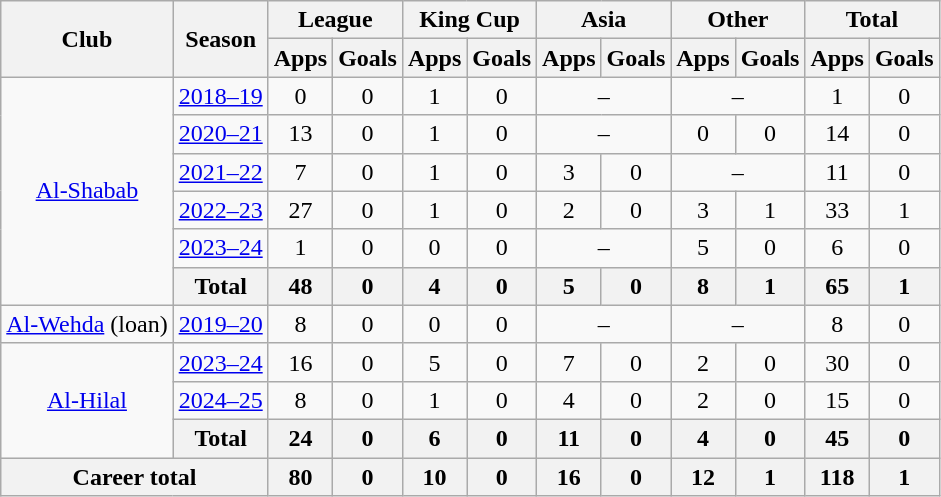<table class="wikitable" style="text-align: center">
<tr>
<th rowspan=2>Club</th>
<th rowspan=2>Season</th>
<th colspan=2>League</th>
<th colspan=2>King Cup</th>
<th colspan=2>Asia</th>
<th colspan=2>Other</th>
<th colspan=2>Total</th>
</tr>
<tr>
<th>Apps</th>
<th>Goals</th>
<th>Apps</th>
<th>Goals</th>
<th>Apps</th>
<th>Goals</th>
<th>Apps</th>
<th>Goals</th>
<th>Apps</th>
<th>Goals</th>
</tr>
<tr>
<td rowspan="6"><a href='#'>Al-Shabab</a></td>
<td><a href='#'>2018–19</a></td>
<td>0</td>
<td>0</td>
<td>1</td>
<td>0</td>
<td colspan="2">–</td>
<td colspan="2">–</td>
<td>1</td>
<td>0</td>
</tr>
<tr>
<td><a href='#'>2020–21</a></td>
<td>13</td>
<td>0</td>
<td>1</td>
<td>0</td>
<td colspan="2">–</td>
<td>0</td>
<td>0</td>
<td>14</td>
<td>0</td>
</tr>
<tr>
<td><a href='#'>2021–22</a></td>
<td>7</td>
<td>0</td>
<td>1</td>
<td>0</td>
<td>3</td>
<td>0</td>
<td colspan="2">–</td>
<td>11</td>
<td>0</td>
</tr>
<tr>
<td><a href='#'>2022–23</a></td>
<td>27</td>
<td>0</td>
<td>1</td>
<td>0</td>
<td>2</td>
<td>0</td>
<td>3</td>
<td>1</td>
<td>33</td>
<td>1</td>
</tr>
<tr>
<td><a href='#'>2023–24</a></td>
<td>1</td>
<td>0</td>
<td>0</td>
<td>0</td>
<td colspan="2">–</td>
<td>5</td>
<td>0</td>
<td>6</td>
<td>0</td>
</tr>
<tr>
<th colspan="1">Total</th>
<th>48</th>
<th>0</th>
<th>4</th>
<th>0</th>
<th>5</th>
<th>0</th>
<th>8</th>
<th>1</th>
<th>65</th>
<th>1</th>
</tr>
<tr>
<td><a href='#'>Al-Wehda</a> (loan)</td>
<td><a href='#'>2019–20</a></td>
<td>8</td>
<td>0</td>
<td>0</td>
<td>0</td>
<td colspan="2">–</td>
<td colspan="2">–</td>
<td>8</td>
<td>0</td>
</tr>
<tr>
<td rowspan="3"><a href='#'>Al-Hilal</a></td>
<td><a href='#'>2023–24</a></td>
<td>16</td>
<td>0</td>
<td>5</td>
<td>0</td>
<td>7</td>
<td>0</td>
<td>2</td>
<td>0</td>
<td>30</td>
<td>0</td>
</tr>
<tr>
<td><a href='#'>2024–25</a></td>
<td>8</td>
<td>0</td>
<td>1</td>
<td>0</td>
<td>4</td>
<td>0</td>
<td>2</td>
<td>0</td>
<td>15</td>
<td>0</td>
</tr>
<tr>
<th colspan="1">Total</th>
<th>24</th>
<th>0</th>
<th>6</th>
<th>0</th>
<th>11</th>
<th>0</th>
<th>4</th>
<th>0</th>
<th>45</th>
<th>0</th>
</tr>
<tr>
<th colspan="2">Career total</th>
<th>80</th>
<th>0</th>
<th>10</th>
<th>0</th>
<th>16</th>
<th>0</th>
<th>12</th>
<th>1</th>
<th>118</th>
<th>1</th>
</tr>
</table>
